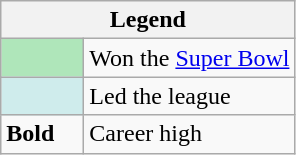<table class="wikitable mw-collapsible">
<tr>
<th colspan="2">Legend</th>
</tr>
<tr>
<td style="background:#afe6ba; width:3em;"></td>
<td>Won the <a href='#'>Super Bowl</a></td>
</tr>
<tr>
<td style="background:#cfecec; width:3em;"></td>
<td>Led the league</td>
</tr>
<tr>
<td><strong>Bold</strong></td>
<td>Career high</td>
</tr>
</table>
